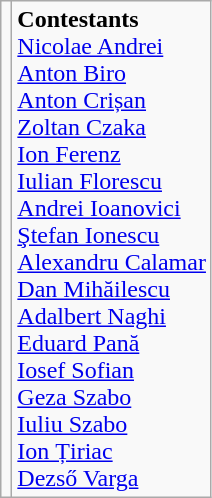<table class="wikitable" style="text-align:center">
<tr>
<td></td>
<td align=left><strong>Contestants</strong><br> <a href='#'>Nicolae Andrei</a> <br> <a href='#'>Anton Biro</a> <br> <a href='#'>Anton Crișan</a> <br> <a href='#'>Zoltan Czaka</a> <br> <a href='#'>Ion Ferenz</a> <br> <a href='#'>Iulian Florescu</a> <br> <a href='#'>Andrei Ioanovici</a> <br> <a href='#'>Ştefan Ionescu</a> <br> <a href='#'>Alexandru Calamar</a> <br> <a href='#'>Dan Mihăilescu</a> <br> <a href='#'>Adalbert Naghi</a> <br> <a href='#'>Eduard Pană</a> <br> <a href='#'>Iosef Sofian</a> <br> <a href='#'>Geza Szabo</a> <br> <a href='#'>Iuliu Szabo</a> <br> <a href='#'>Ion Țiriac</a> <br> <a href='#'>Dezső Varga</a></td>
</tr>
</table>
